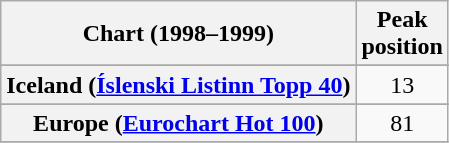<table class="wikitable sortable plainrowheaders" style="text-align:center">
<tr>
<th>Chart (1998–1999)</th>
<th>Peak<br>position</th>
</tr>
<tr>
</tr>
<tr>
</tr>
<tr>
</tr>
<tr>
<th scope="row">Iceland (<a href='#'>Íslenski Listinn Topp 40</a>)</th>
<td>13</td>
</tr>
<tr>
</tr>
<tr>
</tr>
<tr>
</tr>
<tr>
</tr>
<tr>
</tr>
<tr>
</tr>
<tr>
</tr>
<tr>
<th scope="row">Europe (<a href='#'>Eurochart Hot 100</a>)</th>
<td style="text-align:center;">81</td>
</tr>
<tr>
</tr>
</table>
